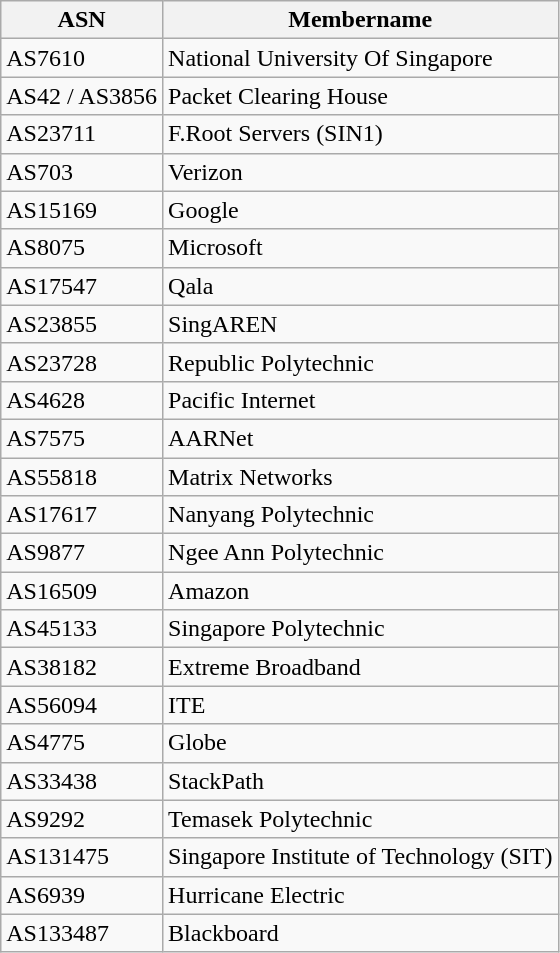<table class="wikitable">
<tr>
<th>ASN</th>
<th>Membername</th>
</tr>
<tr>
<td>AS7610</td>
<td>National University Of Singapore</td>
</tr>
<tr>
<td>AS42 / AS3856</td>
<td>Packet Clearing House</td>
</tr>
<tr>
<td>AS23711</td>
<td>F.Root Servers (SIN1)</td>
</tr>
<tr>
<td>AS703</td>
<td>Verizon</td>
</tr>
<tr>
<td>AS15169</td>
<td>Google</td>
</tr>
<tr>
<td>AS8075</td>
<td>Microsoft</td>
</tr>
<tr>
<td>AS17547</td>
<td>Qala</td>
</tr>
<tr>
<td>AS23855</td>
<td>SingAREN</td>
</tr>
<tr>
<td>AS23728</td>
<td>Republic Polytechnic</td>
</tr>
<tr>
<td>AS4628</td>
<td>Pacific Internet</td>
</tr>
<tr>
<td>AS7575</td>
<td>AARNet</td>
</tr>
<tr>
<td>AS55818</td>
<td>Matrix Networks</td>
</tr>
<tr>
<td>AS17617</td>
<td>Nanyang Polytechnic</td>
</tr>
<tr>
<td>AS9877</td>
<td>Ngee Ann Polytechnic</td>
</tr>
<tr>
<td>AS16509</td>
<td>Amazon</td>
</tr>
<tr>
<td>AS45133</td>
<td>Singapore Polytechnic</td>
</tr>
<tr>
<td>AS38182</td>
<td>Extreme Broadband</td>
</tr>
<tr>
<td>AS56094</td>
<td>ITE</td>
</tr>
<tr>
<td>AS4775</td>
<td>Globe</td>
</tr>
<tr>
<td>AS33438</td>
<td>StackPath</td>
</tr>
<tr>
<td>AS9292</td>
<td>Temasek Polytechnic</td>
</tr>
<tr>
<td>AS131475</td>
<td>Singapore Institute of Technology (SIT)</td>
</tr>
<tr>
<td>AS6939</td>
<td>Hurricane Electric</td>
</tr>
<tr>
<td>AS133487</td>
<td>Blackboard</td>
</tr>
</table>
